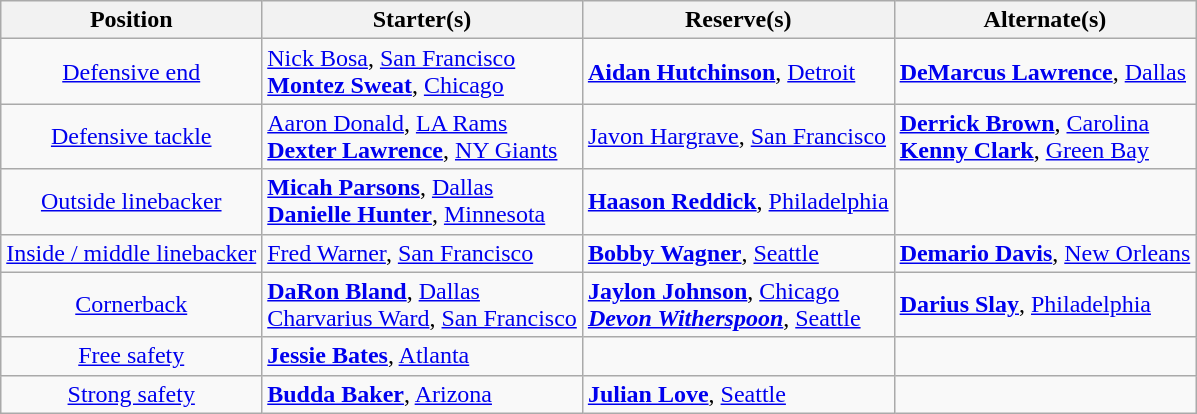<table class="wikitable">
<tr>
<th>Position</th>
<th>Starter(s)</th>
<th>Reserve(s)</th>
<th>Alternate(s)</th>
</tr>
<tr>
<td style="text-align:center"><a href='#'>Defensive end</a></td>
<td> <a href='#'>Nick Bosa</a>, <a href='#'>San Francisco</a> <br> <strong><a href='#'>Montez Sweat</a></strong>, <a href='#'>Chicago</a></td>
<td> <strong><a href='#'>Aidan Hutchinson</a></strong>, <a href='#'>Detroit</a></td>
<td> <strong><a href='#'>DeMarcus Lawrence</a></strong>, <a href='#'>Dallas</a></td>
</tr>
<tr>
<td style="text-align:center"><a href='#'>Defensive tackle</a></td>
<td> <a href='#'>Aaron Donald</a>, <a href='#'>LA Rams</a> <br> <strong><a href='#'>Dexter Lawrence</a></strong>, <a href='#'>NY Giants</a></td>
<td> <a href='#'>Javon Hargrave</a>, <a href='#'>San Francisco</a></td>
<td> <strong><a href='#'>Derrick Brown</a></strong>, <a href='#'>Carolina</a><br> <strong><a href='#'>Kenny Clark</a></strong>, <a href='#'>Green Bay</a></td>
</tr>
<tr>
<td style="text-align:center"><a href='#'>Outside linebacker</a></td>
<td> <strong><a href='#'>Micah Parsons</a></strong>, <a href='#'>Dallas</a><br> <strong><a href='#'>Danielle Hunter</a></strong>, <a href='#'>Minnesota</a></td>
<td> <strong><a href='#'>Haason Reddick</a></strong>, <a href='#'>Philadelphia</a></td>
<td></td>
</tr>
<tr>
<td style="text-align:center"><a href='#'>Inside / middle linebacker</a></td>
<td> <a href='#'>Fred Warner</a>, <a href='#'>San Francisco</a></td>
<td> <strong><a href='#'>Bobby Wagner</a></strong>, <a href='#'>Seattle</a></td>
<td> <strong><a href='#'>Demario Davis</a></strong>, <a href='#'>New Orleans</a></td>
</tr>
<tr>
<td style="text-align:center"><a href='#'>Cornerback</a></td>
<td> <strong><a href='#'>DaRon Bland</a></strong>, <a href='#'>Dallas</a><br> <a href='#'>Charvarius Ward</a>, <a href='#'>San Francisco</a></td>
<td> <strong><a href='#'>Jaylon Johnson</a></strong>, <a href='#'>Chicago</a><br> <strong><em><a href='#'>Devon Witherspoon</a></em></strong>, <a href='#'>Seattle</a></td>
<td> <strong><a href='#'>Darius Slay</a></strong>, <a href='#'>Philadelphia</a></td>
</tr>
<tr>
<td style="text-align:center"><a href='#'>Free safety</a></td>
<td> <strong><a href='#'>Jessie Bates</a></strong>, <a href='#'>Atlanta</a></td>
<td></td>
<td></td>
</tr>
<tr>
<td style="text-align:center"><a href='#'>Strong safety</a></td>
<td> <strong><a href='#'>Budda Baker</a></strong>, <a href='#'>Arizona</a></td>
<td> <strong><a href='#'>Julian Love</a></strong>, <a href='#'>Seattle</a></td>
<td></td>
</tr>
</table>
